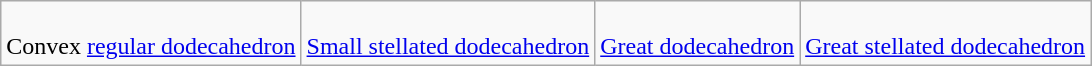<table class=wikitable align=center>
<tr align=center>
<td><br>Convex <a href='#'>regular dodecahedron</a></td>
<td><br><a href='#'>Small stellated dodecahedron</a></td>
<td><br><a href='#'>Great dodecahedron</a></td>
<td><br><a href='#'>Great stellated dodecahedron</a></td>
</tr>
</table>
